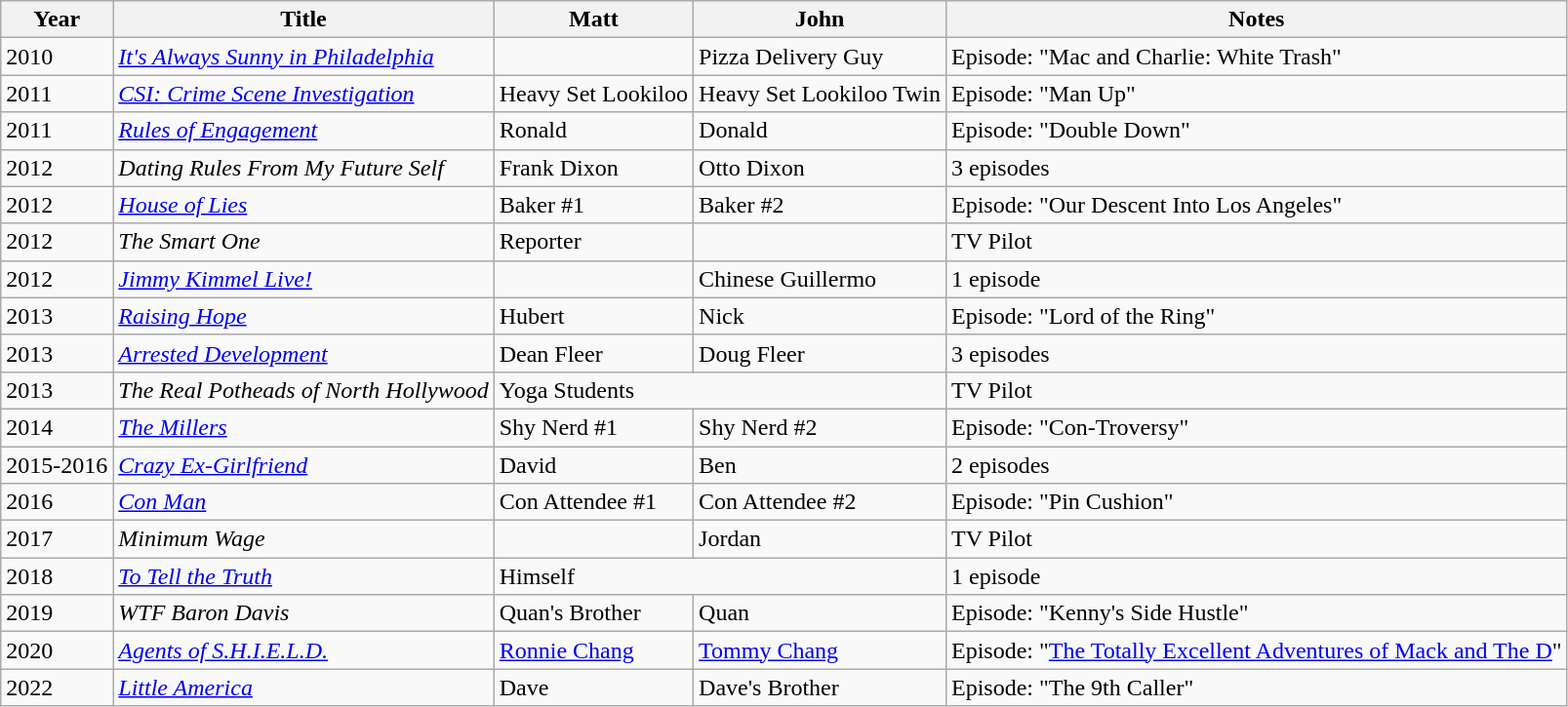<table class="wikitable">
<tr>
<th>Year</th>
<th>Title</th>
<th>Matt</th>
<th>John</th>
<th>Notes</th>
</tr>
<tr>
<td>2010</td>
<td><em><a href='#'>It's Always Sunny in Philadelphia</a></em></td>
<td></td>
<td>Pizza Delivery Guy</td>
<td>Episode: "Mac and Charlie: White Trash"</td>
</tr>
<tr>
<td>2011</td>
<td><em><a href='#'>CSI: Crime Scene Investigation</a></em></td>
<td>Heavy Set Lookiloo</td>
<td>Heavy Set Lookiloo Twin</td>
<td>Episode: "Man Up"</td>
</tr>
<tr>
<td>2011</td>
<td><em><a href='#'>Rules of Engagement</a></em></td>
<td>Ronald</td>
<td>Donald</td>
<td>Episode: "Double Down"</td>
</tr>
<tr>
<td>2012</td>
<td><em>Dating Rules From My Future Self</em></td>
<td>Frank Dixon</td>
<td>Otto Dixon</td>
<td>3 episodes</td>
</tr>
<tr>
<td>2012</td>
<td><em><a href='#'>House of Lies</a></em></td>
<td>Baker #1</td>
<td>Baker #2</td>
<td>Episode: "Our Descent Into Los Angeles"</td>
</tr>
<tr>
<td>2012</td>
<td><em>The Smart One</em></td>
<td>Reporter</td>
<td></td>
<td>TV Pilot</td>
</tr>
<tr>
<td>2012</td>
<td><em><a href='#'>Jimmy Kimmel Live!</a></em></td>
<td></td>
<td>Chinese Guillermo</td>
<td>1 episode</td>
</tr>
<tr>
<td>2013</td>
<td><em><a href='#'>Raising Hope</a></em></td>
<td>Hubert</td>
<td>Nick</td>
<td>Episode: "Lord of the Ring"</td>
</tr>
<tr>
<td>2013</td>
<td><em><a href='#'>Arrested Development</a></em></td>
<td>Dean Fleer</td>
<td>Doug Fleer</td>
<td>3 episodes</td>
</tr>
<tr>
<td>2013</td>
<td><em>The Real Potheads of North Hollywood</em></td>
<td colspan="2">Yoga Students</td>
<td>TV Pilot</td>
</tr>
<tr>
<td>2014</td>
<td><em><a href='#'>The Millers</a></em></td>
<td>Shy Nerd #1</td>
<td>Shy Nerd #2</td>
<td>Episode: "Con-Troversy"</td>
</tr>
<tr>
<td>2015-2016</td>
<td><em><a href='#'>Crazy Ex-Girlfriend</a></em></td>
<td>David</td>
<td>Ben</td>
<td>2 episodes</td>
</tr>
<tr>
<td>2016</td>
<td><em><a href='#'>Con Man</a></em></td>
<td>Con Attendee #1</td>
<td>Con Attendee #2</td>
<td>Episode: "Pin Cushion"</td>
</tr>
<tr>
<td>2017</td>
<td><em>Minimum Wage</em></td>
<td></td>
<td>Jordan</td>
<td>TV Pilot</td>
</tr>
<tr>
<td>2018</td>
<td><em><a href='#'>To Tell the Truth</a></em></td>
<td colspan="2">Himself</td>
<td>1 episode</td>
</tr>
<tr>
<td>2019</td>
<td><em>WTF Baron Davis</em></td>
<td>Quan's Brother</td>
<td>Quan</td>
<td>Episode: "Kenny's Side Hustle"</td>
</tr>
<tr>
<td>2020</td>
<td><em><a href='#'>Agents of S.H.I.E.L.D.</a></em></td>
<td><a href='#'>Ronnie Chang</a></td>
<td><a href='#'>Tommy Chang</a></td>
<td>Episode: "<a href='#'>The Totally Excellent Adventures of Mack and The D</a>"</td>
</tr>
<tr>
<td>2022</td>
<td><em><a href='#'>Little America</a></em></td>
<td>Dave</td>
<td>Dave's Brother</td>
<td>Episode: "The 9th Caller"</td>
</tr>
</table>
